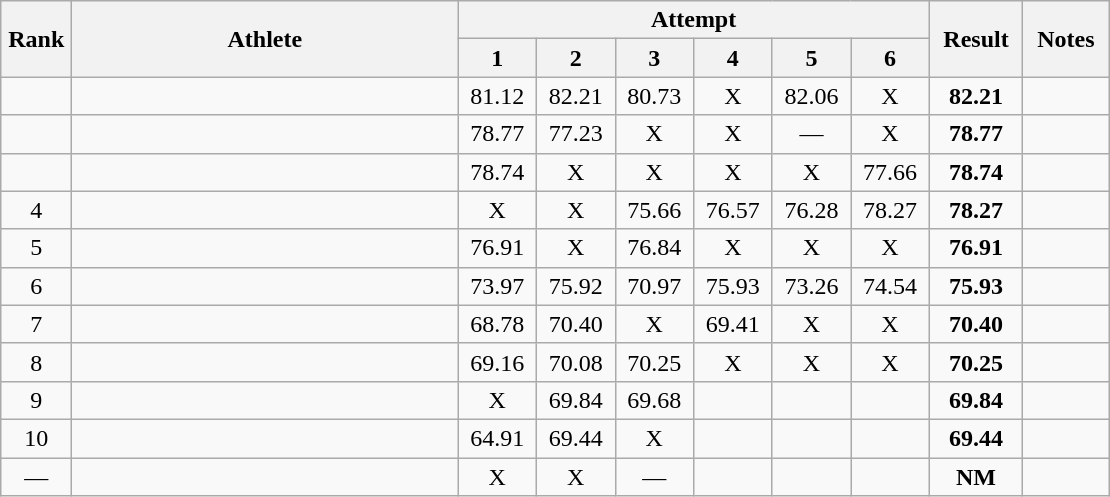<table class="wikitable" style="text-align:center">
<tr>
<th rowspan=2 width=40>Rank</th>
<th rowspan=2 width=250>Athlete</th>
<th colspan=6>Attempt</th>
<th rowspan=2 width=55>Result</th>
<th rowspan=2 width=50>Notes</th>
</tr>
<tr>
<th width=45>1</th>
<th width=45>2</th>
<th width=45>3</th>
<th width=45>4</th>
<th width=45>5</th>
<th width=45>6</th>
</tr>
<tr>
<td></td>
<td align=left></td>
<td>81.12</td>
<td>82.21</td>
<td>80.73</td>
<td>X</td>
<td>82.06</td>
<td>X</td>
<td><strong>82.21</strong></td>
<td></td>
</tr>
<tr>
<td></td>
<td align=left></td>
<td>78.77</td>
<td>77.23</td>
<td>X</td>
<td>X</td>
<td>—</td>
<td>X</td>
<td><strong>78.77</strong></td>
<td></td>
</tr>
<tr>
<td></td>
<td align=left></td>
<td>78.74</td>
<td>X</td>
<td>X</td>
<td>X</td>
<td>X</td>
<td>77.66</td>
<td><strong>78.74</strong></td>
<td></td>
</tr>
<tr>
<td>4</td>
<td align=left></td>
<td>X</td>
<td>X</td>
<td>75.66</td>
<td>76.57</td>
<td>76.28</td>
<td>78.27</td>
<td><strong>78.27</strong></td>
<td></td>
</tr>
<tr>
<td>5</td>
<td align=left></td>
<td>76.91</td>
<td>X</td>
<td>76.84</td>
<td>X</td>
<td>X</td>
<td>X</td>
<td><strong>76.91</strong></td>
<td></td>
</tr>
<tr>
<td>6</td>
<td align=left></td>
<td>73.97</td>
<td>75.92</td>
<td>70.97</td>
<td>75.93</td>
<td>73.26</td>
<td>74.54</td>
<td><strong>75.93</strong></td>
<td></td>
</tr>
<tr>
<td>7</td>
<td align=left></td>
<td>68.78</td>
<td>70.40</td>
<td>X</td>
<td>69.41</td>
<td>X</td>
<td>X</td>
<td><strong>70.40</strong></td>
<td></td>
</tr>
<tr>
<td>8</td>
<td align=left></td>
<td>69.16</td>
<td>70.08</td>
<td>70.25</td>
<td>X</td>
<td>X</td>
<td>X</td>
<td><strong>70.25</strong></td>
<td></td>
</tr>
<tr>
<td>9</td>
<td align=left></td>
<td>X</td>
<td>69.84</td>
<td>69.68</td>
<td></td>
<td></td>
<td></td>
<td><strong>69.84</strong></td>
<td></td>
</tr>
<tr>
<td>10</td>
<td align=left></td>
<td>64.91</td>
<td>69.44</td>
<td>X</td>
<td></td>
<td></td>
<td></td>
<td><strong>69.44</strong></td>
<td></td>
</tr>
<tr>
<td>—</td>
<td align=left></td>
<td>X</td>
<td>X</td>
<td>—</td>
<td></td>
<td></td>
<td></td>
<td><strong>NM</strong></td>
<td></td>
</tr>
</table>
